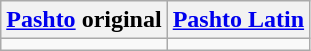<table class="wikitable">
<tr>
<th><a href='#'>Pashto</a> original</th>
<th><a href='#'>Pashto Latin</a></th>
</tr>
<tr style="white-space:nowrap;text-align:center;vertical-align:top;">
<td></td>
<td></td>
</tr>
</table>
